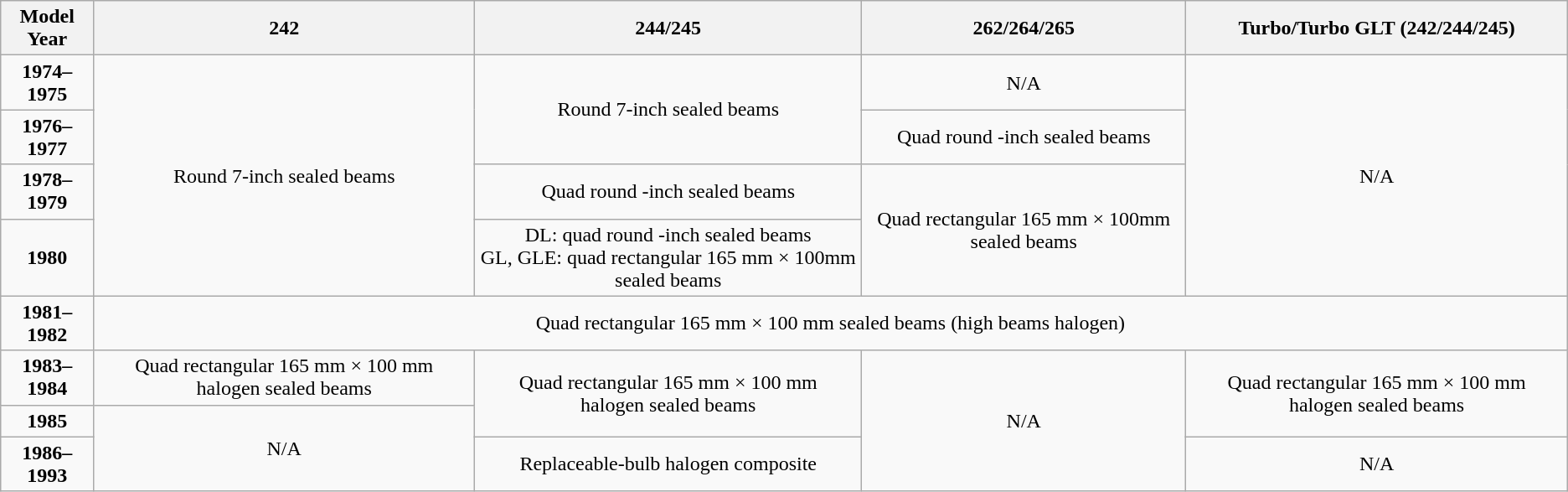<table class="wikitable" style="text-align:center;">
<tr>
<th>Model Year</th>
<th>242</th>
<th>244/245</th>
<th>262/264/265</th>
<th>Turbo/Turbo GLT (242/244/245)</th>
</tr>
<tr>
<td><strong>1974–1975</strong></td>
<td rowspan = "4">Round 7-inch sealed beams</td>
<td rowspan = "2">Round 7-inch sealed beams</td>
<td>N/A</td>
<td rowspan = "4">N/A</td>
</tr>
<tr>
<td><strong>1976–1977</strong></td>
<td>Quad round -inch sealed beams</td>
</tr>
<tr>
<td><strong>1978–1979</strong></td>
<td>Quad round -inch sealed beams</td>
<td rowspan = "2">Quad rectangular 165 mm × 100mm sealed beams</td>
</tr>
<tr>
<td><strong>1980</strong></td>
<td>DL: quad round -inch sealed beams<br>GL, GLE: quad rectangular 165 mm × 100mm sealed beams</td>
</tr>
<tr>
<td><strong>1981–1982</strong></td>
<td colspan = "4">Quad rectangular 165 mm × 100 mm sealed beams (high beams halogen)</td>
</tr>
<tr>
<td><strong>1983–1984</strong></td>
<td>Quad rectangular 165 mm × 100 mm halogen sealed beams</td>
<td rowspan = "2">Quad rectangular 165 mm × 100 mm halogen sealed beams</td>
<td rowspan = "3">N/A</td>
<td rowspan = "2">Quad rectangular 165 mm × 100 mm halogen sealed beams</td>
</tr>
<tr>
<td><strong>1985</strong></td>
<td rowspan = "2">N/A</td>
</tr>
<tr>
<td><strong>1986–1993</strong></td>
<td>Replaceable-bulb halogen composite</td>
<td>N/A</td>
</tr>
</table>
